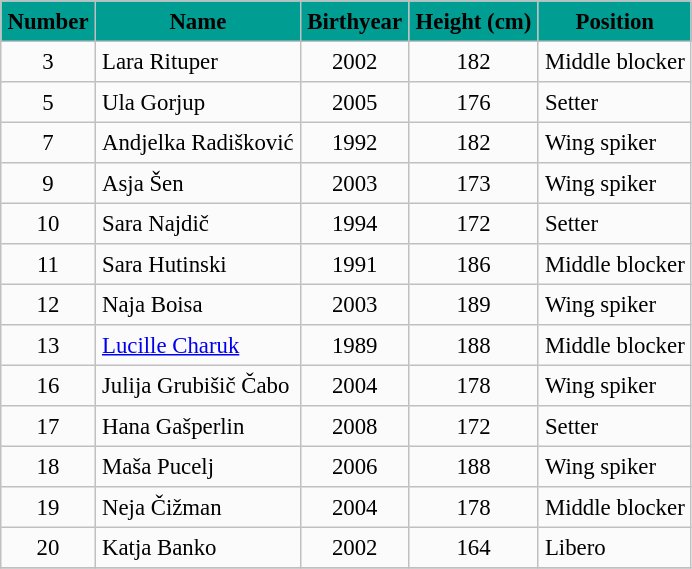<table border="1" cellpadding="4" cellspacing="0" style="font-size: 95%; background: #fbfbfb; border: 1px silver solid; border-collapse: collapse; text-align:center;">
<tr bgcolor=009D92>
<th><span>Number</span></th>
<th><span>Name</span></th>
<th><span>Birthyear</span></th>
<th><span>Height (cm)</span></th>
<th><span>Position</span></th>
</tr>
<tr>
<td>3</td>
<td align=left> Lara Rituper</td>
<td align=center>2002</td>
<td align=center>182</td>
<td align=left>Middle blocker</td>
</tr>
<tr>
<td>5</td>
<td align=left> Ula Gorjup</td>
<td align=center>2005</td>
<td align=center>176</td>
<td align=left>Setter</td>
</tr>
<tr>
<td>7</td>
<td align=left> Andjelka Radišković</td>
<td align=center>1992</td>
<td align=center>182</td>
<td align=left>Wing spiker</td>
</tr>
<tr>
<td>9</td>
<td align=left> Asja Šen</td>
<td align=center>2003</td>
<td align=center>173</td>
<td align=left>Wing spiker</td>
</tr>
<tr>
<td>10</td>
<td align=left> Sara Najdič</td>
<td align=center>1994</td>
<td align=center>172</td>
<td align=left>Setter</td>
</tr>
<tr>
<td>11</td>
<td align=left> Sara Hutinski</td>
<td align=center>1991</td>
<td align=center>186</td>
<td align=left>Middle blocker</td>
</tr>
<tr>
<td>12</td>
<td align=left> Naja Boisa</td>
<td align=center>2003</td>
<td align=center>189</td>
<td align=left>Wing spiker</td>
</tr>
<tr>
<td>13</td>
<td align=left> <a href='#'>Lucille Charuk</a></td>
<td align=center>1989</td>
<td align=center>188</td>
<td align=left>Middle blocker</td>
</tr>
<tr>
<td>16</td>
<td align=left> Julija Grubišič Čabo</td>
<td align=center>2004</td>
<td align=center>178</td>
<td align=left>Wing spiker</td>
</tr>
<tr>
<td>17</td>
<td align=left> Hana Gašperlin</td>
<td align=center>2008</td>
<td align=center>172</td>
<td align=left>Setter</td>
</tr>
<tr>
<td>18</td>
<td align=left> Maša Pucelj</td>
<td align=center>2006</td>
<td align=center>188</td>
<td align=left>Wing spiker</td>
</tr>
<tr>
<td>19</td>
<td align=left> Neja Čižman</td>
<td align=center>2004</td>
<td align=center>178</td>
<td align=left>Middle blocker</td>
</tr>
<tr>
<td>20</td>
<td align=left> Katja Banko</td>
<td align=center>2002</td>
<td align=center>164</td>
<td align=left>Libero</td>
</tr>
<tr>
</tr>
</table>
